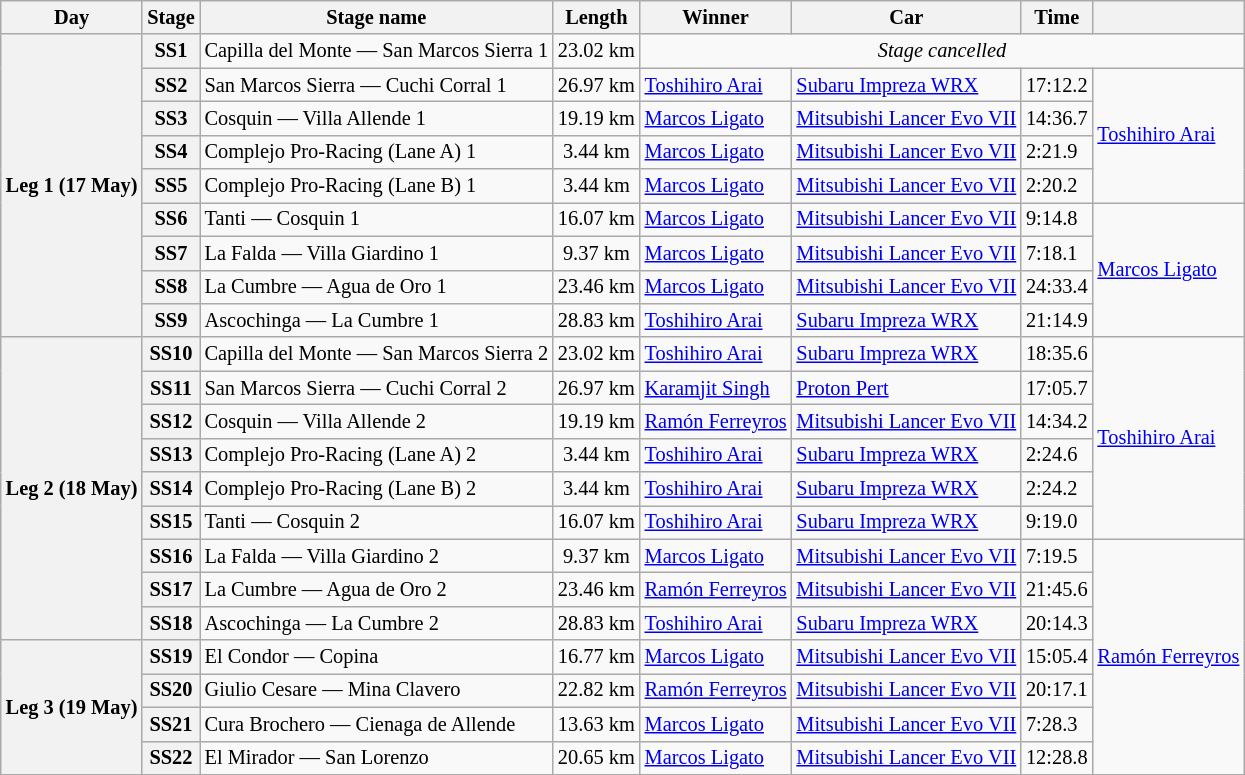<table class="wikitable" style="font-size: 85%;">
<tr>
<th>Day</th>
<th>Stage</th>
<th>Stage name</th>
<th>Length</th>
<th>Winner</th>
<th>Car</th>
<th>Time</th>
<th></th>
</tr>
<tr>
<th rowspan="9">Leg 1 (17 May)</th>
<th>SS1</th>
<td>Capilla del Monte — San Marcos Sierra 1</td>
<td align="center">23.02 km</td>
<td colspan="4" align="center"><em>Stage cancelled</em></td>
</tr>
<tr>
<th>SS2</th>
<td>San Marcos Sierra — Cuchi Corral 1</td>
<td align="center">26.97 km</td>
<td> <a href='#'>Toshihiro Arai</a></td>
<td><a href='#'>Subaru Impreza WRX</a></td>
<td>17:12.2</td>
<td rowspan="4"> <a href='#'>Toshihiro Arai</a></td>
</tr>
<tr>
<th>SS3</th>
<td>Cosquin — Villa Allende 1</td>
<td align="center">19.19 km</td>
<td> <a href='#'>Marcos Ligato</a></td>
<td><a href='#'>Mitsubishi Lancer Evo VII</a></td>
<td>14:36.7</td>
</tr>
<tr>
<th>SS4</th>
<td>Complejo Pro-Racing (Lane A) 1</td>
<td align="center">3.44 km</td>
<td> <a href='#'>Marcos Ligato</a></td>
<td><a href='#'>Mitsubishi Lancer Evo VII</a></td>
<td>2:21.9</td>
</tr>
<tr>
<th>SS5</th>
<td>Complejo Pro-Racing (Lane B) 1</td>
<td align="center">3.44 km</td>
<td> <a href='#'>Marcos Ligato</a></td>
<td><a href='#'>Mitsubishi Lancer Evo VII</a></td>
<td>2:20.2</td>
</tr>
<tr>
<th>SS6</th>
<td>Tanti — Cosquin 1</td>
<td align="center">16.07 km</td>
<td> <a href='#'>Marcos Ligato</a></td>
<td><a href='#'>Mitsubishi Lancer Evo VII</a></td>
<td>9:14.8</td>
<td rowspan="4"> <a href='#'>Marcos Ligato</a></td>
</tr>
<tr>
<th>SS7</th>
<td>La Falda — Villa Giardino 1</td>
<td align="center">9.37 km</td>
<td> <a href='#'>Marcos Ligato</a></td>
<td><a href='#'>Mitsubishi Lancer Evo VII</a></td>
<td>7:18.1</td>
</tr>
<tr>
<th>SS8</th>
<td>La Cumbre — Agua de Oro 1</td>
<td align="center">23.46 km</td>
<td> <a href='#'>Marcos Ligato</a></td>
<td><a href='#'>Mitsubishi Lancer Evo VII</a></td>
<td>24:33.4</td>
</tr>
<tr>
<th>SS9</th>
<td>Ascochinga — La Cumbre 1</td>
<td align="center">28.83 km</td>
<td> <a href='#'>Toshihiro Arai</a></td>
<td><a href='#'>Subaru Impreza WRX</a></td>
<td>21:14.9</td>
</tr>
<tr>
<th rowspan="9">Leg 2 (18 May)</th>
<th>SS10</th>
<td>Capilla del Monte — San Marcos Sierra 2</td>
<td align="center">23.02 km</td>
<td> <a href='#'>Toshihiro Arai</a></td>
<td><a href='#'>Subaru Impreza WRX</a></td>
<td>18:35.6</td>
<td rowspan="6"> <a href='#'>Toshihiro Arai</a></td>
</tr>
<tr>
<th>SS11</th>
<td>San Marcos Sierra — Cuchi Corral 2</td>
<td align="center">26.97 km</td>
<td> <a href='#'>Karamjit Singh</a></td>
<td><a href='#'>Proton Pert</a></td>
<td>17:05.7</td>
</tr>
<tr>
<th>SS12</th>
<td>Cosquin — Villa Allende 2</td>
<td align="center">19.19 km</td>
<td> <a href='#'>Ramón Ferreyros</a></td>
<td><a href='#'>Mitsubishi Lancer Evo VII</a></td>
<td>14:34.2</td>
</tr>
<tr>
<th>SS13</th>
<td>Complejo Pro-Racing (Lane A) 2</td>
<td align="center">3.44 km</td>
<td> <a href='#'>Toshihiro Arai</a></td>
<td><a href='#'>Subaru Impreza WRX</a></td>
<td>2:24.6</td>
</tr>
<tr>
<th>SS14</th>
<td>Complejo Pro-Racing (Lane B) 2</td>
<td align="center">3.44 km</td>
<td> <a href='#'>Toshihiro Arai</a></td>
<td><a href='#'>Subaru Impreza WRX</a></td>
<td>2:24.2</td>
</tr>
<tr>
<th>SS15</th>
<td>Tanti — Cosquin 2</td>
<td align="center">16.07 km</td>
<td> <a href='#'>Toshihiro Arai</a></td>
<td><a href='#'>Subaru Impreza WRX</a></td>
<td>9:19.0</td>
</tr>
<tr>
<th>SS16</th>
<td>La Falda — Villa Giardino 2</td>
<td align="center">9.37 km</td>
<td> <a href='#'>Marcos Ligato</a></td>
<td><a href='#'>Mitsubishi Lancer Evo VII</a></td>
<td>7:19.5</td>
<td rowspan="7"> <a href='#'>Ramón Ferreyros</a></td>
</tr>
<tr>
<th>SS17</th>
<td>La Cumbre — Agua de Oro 2</td>
<td align="center">23.46 km</td>
<td> <a href='#'>Ramón Ferreyros</a></td>
<td><a href='#'>Mitsubishi Lancer Evo VII</a></td>
<td>21:45.6</td>
</tr>
<tr>
<th>SS18</th>
<td>Ascochinga — La Cumbre 2</td>
<td align="center">28.83 km</td>
<td> <a href='#'>Toshihiro Arai</a></td>
<td><a href='#'>Subaru Impreza WRX</a></td>
<td>20:14.3</td>
</tr>
<tr>
<th rowspan="4">Leg 3 (19 May)</th>
<th>SS19</th>
<td>El Condor — Copina</td>
<td align="center">16.77 km</td>
<td> <a href='#'>Marcos Ligato</a></td>
<td><a href='#'>Mitsubishi Lancer Evo VII</a></td>
<td>15:05.4</td>
</tr>
<tr>
<th>SS20</th>
<td>Giulio Cesare — Mina Clavero</td>
<td align="center">22.82 km</td>
<td> <a href='#'>Ramón Ferreyros</a></td>
<td><a href='#'>Mitsubishi Lancer Evo VII</a></td>
<td>20:17.1</td>
</tr>
<tr>
<th>SS21</th>
<td>Cura Brochero — Cienaga de Allende</td>
<td align="center">13.63 km</td>
<td> <a href='#'>Marcos Ligato</a></td>
<td><a href='#'>Mitsubishi Lancer Evo VII</a></td>
<td>7:28.3</td>
</tr>
<tr>
<th>SS22</th>
<td>El Mirador — San Lorenzo</td>
<td align="center">20.65 km</td>
<td> <a href='#'>Marcos Ligato</a></td>
<td><a href='#'>Mitsubishi Lancer Evo VII</a></td>
<td>12:28.8</td>
</tr>
<tr>
</tr>
</table>
